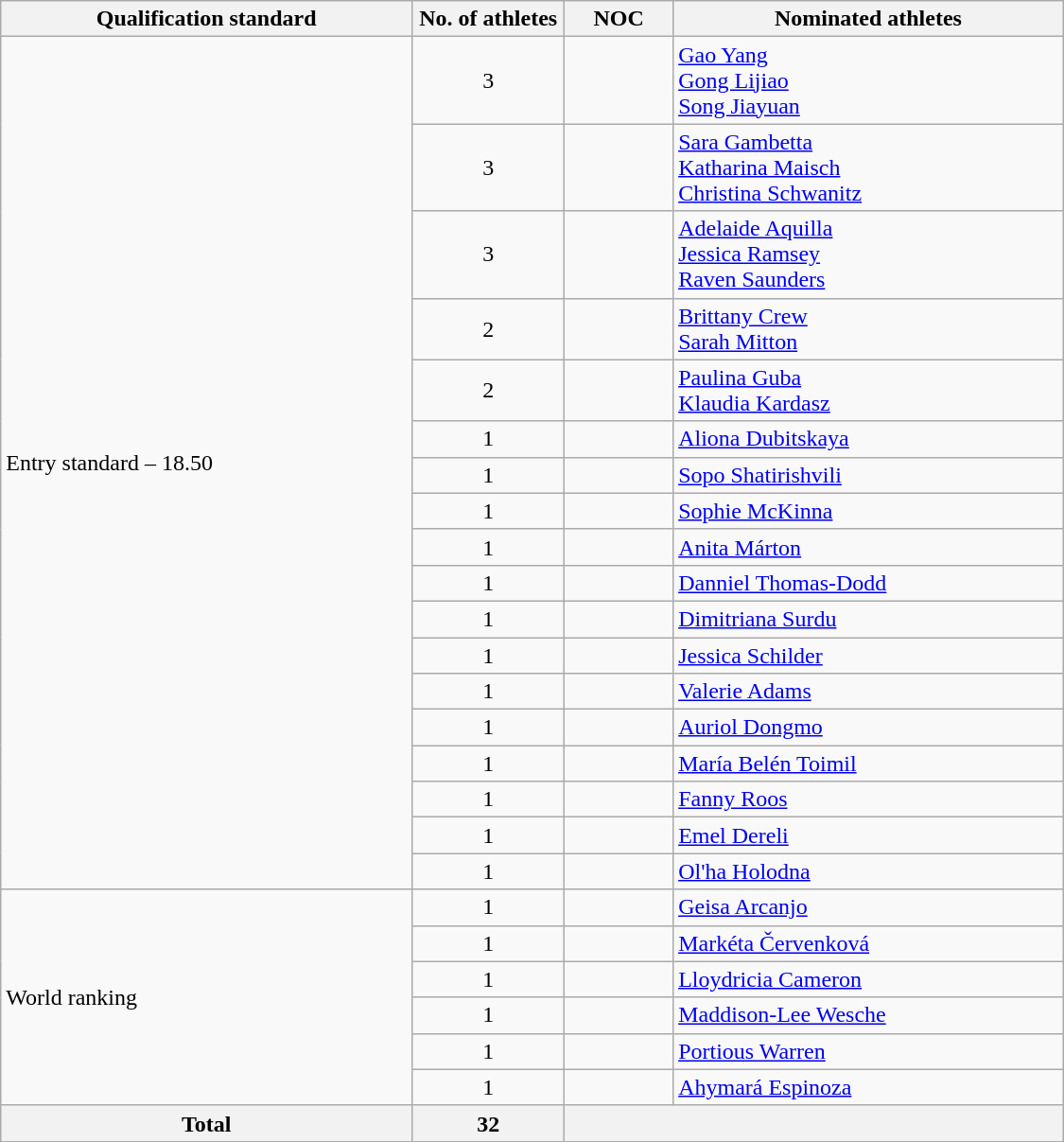<table class="wikitable" style="text-align:left; width:750px;">
<tr>
<th>Qualification standard</th>
<th width=100>No. of athletes</th>
<th>NOC</th>
<th>Nominated athletes</th>
</tr>
<tr>
<td rowspan=18>Entry standard – 18.50</td>
<td align=center>3</td>
<td></td>
<td><a href='#'>Gao Yang</a><br><a href='#'>Gong Lijiao</a><br><a href='#'>Song Jiayuan</a></td>
</tr>
<tr>
<td align=center>3</td>
<td></td>
<td><a href='#'>Sara Gambetta</a><br><a href='#'>Katharina Maisch</a><br><a href='#'>Christina Schwanitz</a></td>
</tr>
<tr>
<td align=center>3</td>
<td></td>
<td><a href='#'>Adelaide Aquilla</a><br><a href='#'>Jessica Ramsey</a><br><a href='#'>Raven Saunders</a></td>
</tr>
<tr>
<td align=center>2</td>
<td></td>
<td><a href='#'>Brittany Crew</a><br><a href='#'>Sarah Mitton</a></td>
</tr>
<tr>
<td align=center>2</td>
<td></td>
<td><a href='#'>Paulina Guba</a><br><a href='#'>Klaudia Kardasz</a></td>
</tr>
<tr>
<td align=center>1</td>
<td></td>
<td><a href='#'>Aliona Dubitskaya</a></td>
</tr>
<tr>
<td align=center>1</td>
<td></td>
<td><a href='#'>Sopo Shatirishvili</a></td>
</tr>
<tr>
<td align=center>1</td>
<td></td>
<td><a href='#'>Sophie McKinna</a></td>
</tr>
<tr>
<td align=center>1</td>
<td></td>
<td><a href='#'>Anita Márton</a></td>
</tr>
<tr>
<td align=center>1</td>
<td></td>
<td><a href='#'>Danniel Thomas-Dodd</a></td>
</tr>
<tr>
<td align=center>1</td>
<td></td>
<td><a href='#'>Dimitriana Surdu</a></td>
</tr>
<tr>
<td align=center>1</td>
<td></td>
<td><a href='#'>Jessica Schilder</a></td>
</tr>
<tr>
<td align=center>1</td>
<td></td>
<td><a href='#'>Valerie Adams</a></td>
</tr>
<tr>
<td align=center>1</td>
<td></td>
<td><a href='#'>Auriol Dongmo</a></td>
</tr>
<tr>
<td align=center>1</td>
<td></td>
<td><a href='#'>María Belén Toimil</a></td>
</tr>
<tr>
<td align=center>1</td>
<td></td>
<td><a href='#'>Fanny Roos</a></td>
</tr>
<tr>
<td align=center>1</td>
<td></td>
<td><a href='#'>Emel Dereli</a></td>
</tr>
<tr>
<td align=center>1</td>
<td></td>
<td><a href='#'>Ol'ha Holodna</a></td>
</tr>
<tr>
<td rowspan=6>World ranking</td>
<td align=center>1</td>
<td></td>
<td><a href='#'>Geisa Arcanjo</a></td>
</tr>
<tr>
<td align=center>1</td>
<td></td>
<td><a href='#'>Markéta Červenková</a></td>
</tr>
<tr>
<td align=center>1</td>
<td></td>
<td><a href='#'>Lloydricia Cameron</a></td>
</tr>
<tr>
<td align=center>1</td>
<td></td>
<td><a href='#'>Maddison-Lee Wesche</a></td>
</tr>
<tr>
<td align=center>1</td>
<td></td>
<td><a href='#'>Portious Warren</a></td>
</tr>
<tr>
<td align=center>1</td>
<td></td>
<td><a href='#'>Ahymará Espinoza</a></td>
</tr>
<tr>
<th>Total</th>
<th>32</th>
<th colspan=2></th>
</tr>
</table>
